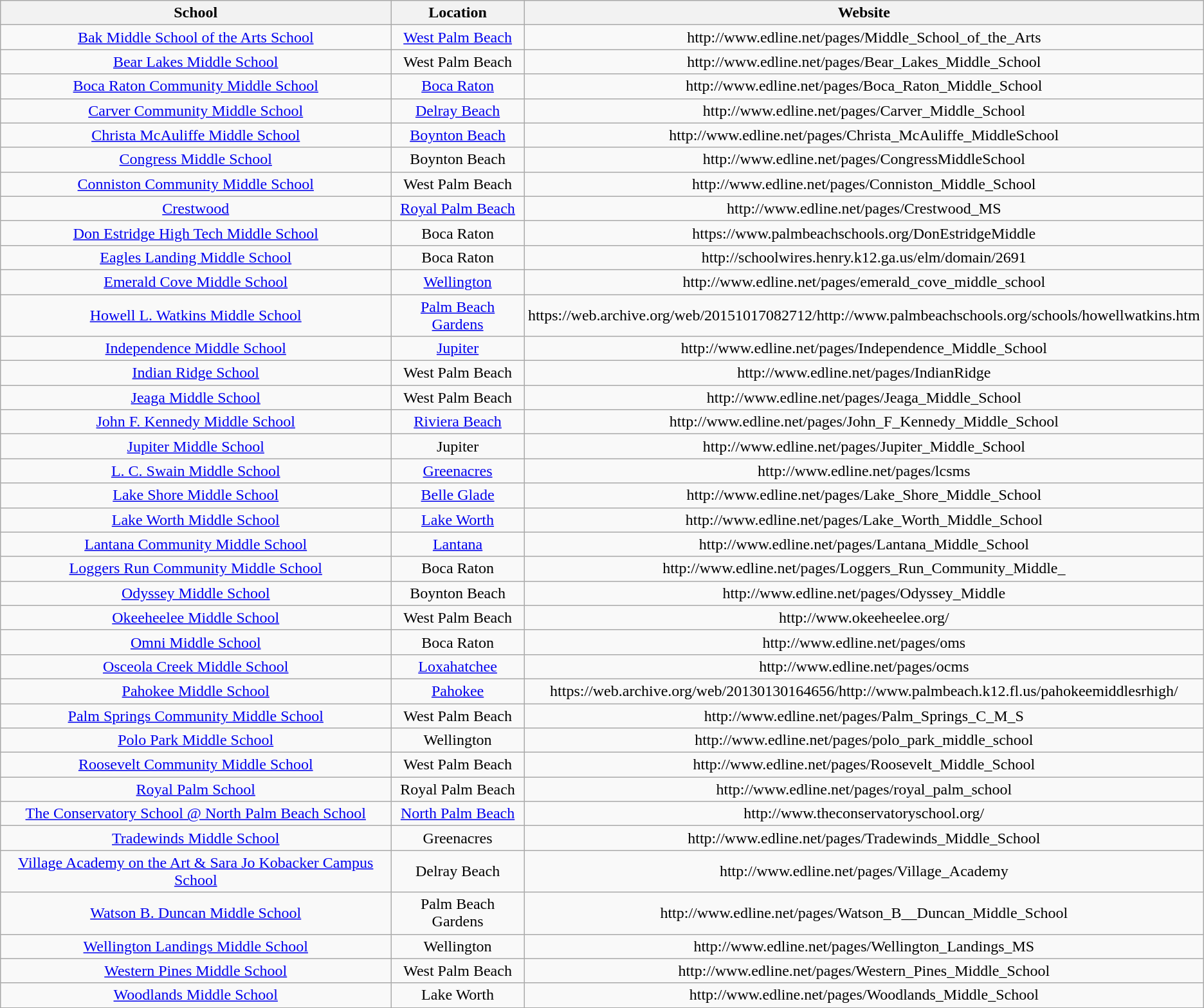<table class="wikitable" style="text-align:center">
<tr>
<th>School</th>
<th>Location</th>
<th>Website</th>
</tr>
<tr>
<td><a href='#'>Bak Middle School of the Arts School</a></td>
<td><a href='#'>West Palm Beach</a></td>
<td>http://www.edline.net/pages/Middle_School_of_the_Arts</td>
</tr>
<tr>
<td><a href='#'>Bear Lakes Middle School</a></td>
<td>West Palm Beach</td>
<td>http://www.edline.net/pages/Bear_Lakes_Middle_School</td>
</tr>
<tr>
<td><a href='#'>Boca Raton Community Middle School</a></td>
<td><a href='#'>Boca Raton</a></td>
<td>http://www.edline.net/pages/Boca_Raton_Middle_School</td>
</tr>
<tr>
<td><a href='#'>Carver Community Middle School</a></td>
<td><a href='#'>Delray Beach</a></td>
<td>http://www.edline.net/pages/Carver_Middle_School</td>
</tr>
<tr>
<td><a href='#'>Christa McAuliffe Middle School</a></td>
<td><a href='#'>Boynton Beach</a></td>
<td>http://www.edline.net/pages/Christa_McAuliffe_MiddleSchool</td>
</tr>
<tr>
<td><a href='#'>Congress Middle School</a></td>
<td>Boynton Beach</td>
<td>http://www.edline.net/pages/CongressMiddleSchool</td>
</tr>
<tr>
<td><a href='#'>Conniston Community Middle School</a></td>
<td>West Palm Beach</td>
<td>http://www.edline.net/pages/Conniston_Middle_School</td>
</tr>
<tr>
<td><a href='#'>Crestwood</a></td>
<td><a href='#'>Royal Palm Beach</a></td>
<td>http://www.edline.net/pages/Crestwood_MS</td>
</tr>
<tr>
<td><a href='#'>Don Estridge High Tech Middle School</a></td>
<td>Boca Raton</td>
<td>https://www.palmbeachschools.org/DonEstridgeMiddle</td>
</tr>
<tr>
<td><a href='#'>Eagles Landing Middle School</a></td>
<td>Boca Raton</td>
<td>http://schoolwires.henry.k12.ga.us/elm/domain/2691</td>
</tr>
<tr>
<td><a href='#'>Emerald Cove Middle School</a></td>
<td><a href='#'>Wellington</a></td>
<td>http://www.edline.net/pages/emerald_cove_middle_school</td>
</tr>
<tr>
<td><a href='#'>Howell L. Watkins Middle School</a></td>
<td><a href='#'>Palm Beach Gardens</a></td>
<td>https://web.archive.org/web/20151017082712/http://www.palmbeachschools.org/schools/howellwatkins.htm</td>
</tr>
<tr>
<td><a href='#'>Independence Middle School</a></td>
<td><a href='#'>Jupiter</a></td>
<td>http://www.edline.net/pages/Independence_Middle_School</td>
</tr>
<tr>
<td><a href='#'>Indian Ridge School</a></td>
<td>West Palm Beach</td>
<td>http://www.edline.net/pages/IndianRidge</td>
</tr>
<tr>
<td><a href='#'>Jeaga Middle School</a></td>
<td>West Palm Beach</td>
<td>http://www.edline.net/pages/Jeaga_Middle_School</td>
</tr>
<tr>
<td><a href='#'>John F. Kennedy Middle School</a></td>
<td><a href='#'>Riviera Beach</a></td>
<td>http://www.edline.net/pages/John_F_Kennedy_Middle_School</td>
</tr>
<tr>
<td><a href='#'>Jupiter Middle School</a></td>
<td>Jupiter</td>
<td>http://www.edline.net/pages/Jupiter_Middle_School</td>
</tr>
<tr>
<td><a href='#'>L. C. Swain Middle School</a></td>
<td><a href='#'>Greenacres</a></td>
<td>http://www.edline.net/pages/lcsms</td>
</tr>
<tr>
<td><a href='#'>Lake Shore Middle School</a></td>
<td><a href='#'>Belle Glade</a></td>
<td>http://www.edline.net/pages/Lake_Shore_Middle_School</td>
</tr>
<tr>
<td><a href='#'>Lake Worth Middle School</a></td>
<td><a href='#'>Lake Worth</a></td>
<td>http://www.edline.net/pages/Lake_Worth_Middle_School</td>
</tr>
<tr>
<td><a href='#'>Lantana Community Middle School</a></td>
<td><a href='#'>Lantana</a></td>
<td>http://www.edline.net/pages/Lantana_Middle_School</td>
</tr>
<tr>
<td><a href='#'>Loggers Run Community Middle School</a></td>
<td>Boca Raton</td>
<td>http://www.edline.net/pages/Loggers_Run_Community_Middle_</td>
</tr>
<tr>
<td><a href='#'>Odyssey Middle School</a></td>
<td>Boynton Beach</td>
<td>http://www.edline.net/pages/Odyssey_Middle</td>
</tr>
<tr>
<td><a href='#'>Okeeheelee Middle School</a></td>
<td>West Palm Beach</td>
<td>http://www.okeeheelee.org/</td>
</tr>
<tr>
<td><a href='#'>Omni Middle School</a></td>
<td>Boca Raton</td>
<td>http://www.edline.net/pages/oms</td>
</tr>
<tr>
<td><a href='#'>Osceola Creek Middle School</a></td>
<td><a href='#'>Loxahatchee</a></td>
<td>http://www.edline.net/pages/ocms</td>
</tr>
<tr>
<td><a href='#'>Pahokee Middle School</a></td>
<td><a href='#'>Pahokee</a></td>
<td>https://web.archive.org/web/20130130164656/http://www.palmbeach.k12.fl.us/pahokeemiddlesrhigh/</td>
</tr>
<tr>
<td><a href='#'>Palm Springs Community Middle School</a></td>
<td>West Palm Beach</td>
<td>http://www.edline.net/pages/Palm_Springs_C_M_S</td>
</tr>
<tr>
<td><a href='#'>Polo Park Middle School</a></td>
<td>Wellington</td>
<td>http://www.edline.net/pages/polo_park_middle_school</td>
</tr>
<tr>
<td><a href='#'>Roosevelt Community Middle School</a></td>
<td>West Palm Beach</td>
<td>http://www.edline.net/pages/Roosevelt_Middle_School</td>
</tr>
<tr>
<td><a href='#'>Royal Palm School</a></td>
<td>Royal Palm Beach</td>
<td>http://www.edline.net/pages/royal_palm_school</td>
</tr>
<tr>
<td><a href='#'>The Conservatory School @ North Palm Beach School</a></td>
<td><a href='#'>North Palm Beach</a></td>
<td>http://www.theconservatoryschool.org/</td>
</tr>
<tr>
<td><a href='#'>Tradewinds Middle School</a></td>
<td>Greenacres</td>
<td>http://www.edline.net/pages/Tradewinds_Middle_School</td>
</tr>
<tr>
<td><a href='#'>Village Academy on the Art & Sara Jo Kobacker Campus School</a></td>
<td>Delray Beach</td>
<td>http://www.edline.net/pages/Village_Academy</td>
</tr>
<tr>
<td><a href='#'>Watson B. Duncan Middle School</a></td>
<td>Palm Beach Gardens</td>
<td>http://www.edline.net/pages/Watson_B__Duncan_Middle_School</td>
</tr>
<tr>
<td><a href='#'>Wellington Landings Middle School</a></td>
<td>Wellington</td>
<td>http://www.edline.net/pages/Wellington_Landings_MS</td>
</tr>
<tr>
<td><a href='#'>Western Pines Middle School</a></td>
<td>West Palm Beach</td>
<td>http://www.edline.net/pages/Western_Pines_Middle_School</td>
</tr>
<tr>
<td><a href='#'>Woodlands Middle School</a></td>
<td>Lake Worth</td>
<td>http://www.edline.net/pages/Woodlands_Middle_School</td>
</tr>
</table>
